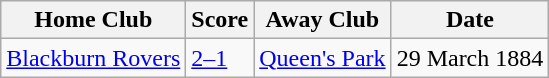<table class="wikitable">
<tr>
<th>Home Club</th>
<th>Score</th>
<th>Away Club</th>
<th>Date</th>
</tr>
<tr>
<td><a href='#'>Blackburn Rovers</a></td>
<td><a href='#'>2–1</a></td>
<td><a href='#'>Queen's Park</a> </td>
<td>29 March 1884</td>
</tr>
</table>
